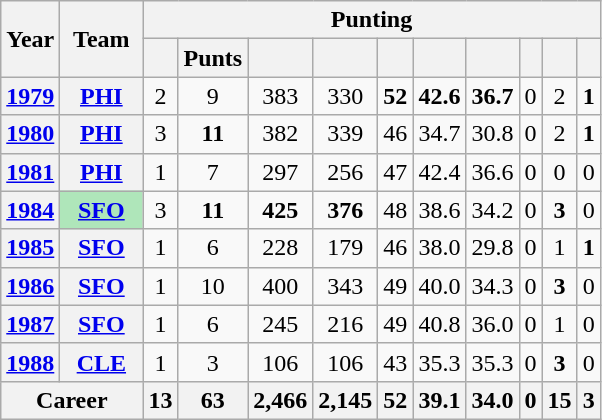<table class=wikitable style="text-align:center;">
<tr>
<th rowspan="2">Year</th>
<th rowspan="2">Team</th>
<th colspan="10">Punting</th>
</tr>
<tr>
<th></th>
<th>Punts</th>
<th></th>
<th></th>
<th></th>
<th></th>
<th></th>
<th></th>
<th></th>
<th></th>
</tr>
<tr>
<th><a href='#'>1979</a></th>
<th><a href='#'>PHI</a></th>
<td>2</td>
<td>9</td>
<td>383</td>
<td>330</td>
<td><strong>52</strong></td>
<td><strong>42.6</strong></td>
<td><strong>36.7</strong></td>
<td>0</td>
<td>2</td>
<td><strong>1</strong></td>
</tr>
<tr>
<th><a href='#'>1980</a></th>
<th><a href='#'>PHI</a></th>
<td>3</td>
<td><strong>11</strong></td>
<td>382</td>
<td>339</td>
<td>46</td>
<td>34.7</td>
<td>30.8</td>
<td>0</td>
<td>2</td>
<td><strong>1</strong></td>
</tr>
<tr>
<th><a href='#'>1981</a></th>
<th><a href='#'>PHI</a></th>
<td>1</td>
<td>7</td>
<td>297</td>
<td>256</td>
<td>47</td>
<td>42.4</td>
<td>36.6</td>
<td>0</td>
<td>0</td>
<td>0</td>
</tr>
<tr>
<th><a href='#'>1984</a></th>
<th style="background:#afe6ba; width:3em;"><a href='#'>SFO</a></th>
<td>3</td>
<td><strong>11</strong></td>
<td><strong>425</strong></td>
<td><strong>376</strong></td>
<td>48</td>
<td>38.6</td>
<td>34.2</td>
<td>0</td>
<td><strong>3</strong></td>
<td>0</td>
</tr>
<tr>
<th><a href='#'>1985</a></th>
<th><a href='#'>SFO</a></th>
<td>1</td>
<td>6</td>
<td>228</td>
<td>179</td>
<td>46</td>
<td>38.0</td>
<td>29.8</td>
<td>0</td>
<td>1</td>
<td><strong>1</strong></td>
</tr>
<tr>
<th><a href='#'>1986</a></th>
<th><a href='#'>SFO</a></th>
<td>1</td>
<td>10</td>
<td>400</td>
<td>343</td>
<td>49</td>
<td>40.0</td>
<td>34.3</td>
<td>0</td>
<td><strong>3</strong></td>
<td>0</td>
</tr>
<tr>
<th><a href='#'>1987</a></th>
<th><a href='#'>SFO</a></th>
<td>1</td>
<td>6</td>
<td>245</td>
<td>216</td>
<td>49</td>
<td>40.8</td>
<td>36.0</td>
<td>0</td>
<td>1</td>
<td>0</td>
</tr>
<tr>
<th><a href='#'>1988</a></th>
<th><a href='#'>CLE</a></th>
<td>1</td>
<td>3</td>
<td>106</td>
<td>106</td>
<td>43</td>
<td>35.3</td>
<td>35.3</td>
<td>0</td>
<td><strong>3</strong></td>
<td>0</td>
</tr>
<tr>
<th colspan="2">Career</th>
<th>13</th>
<th>63</th>
<th>2,466</th>
<th>2,145</th>
<th>52</th>
<th>39.1</th>
<th>34.0</th>
<th>0</th>
<th>15</th>
<th>3</th>
</tr>
</table>
